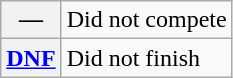<table class="wikitable">
<tr>
<th scope="row">—</th>
<td>Did not compete</td>
</tr>
<tr>
<th scope="row"><a href='#'>DNF</a></th>
<td>Did not finish</td>
</tr>
</table>
